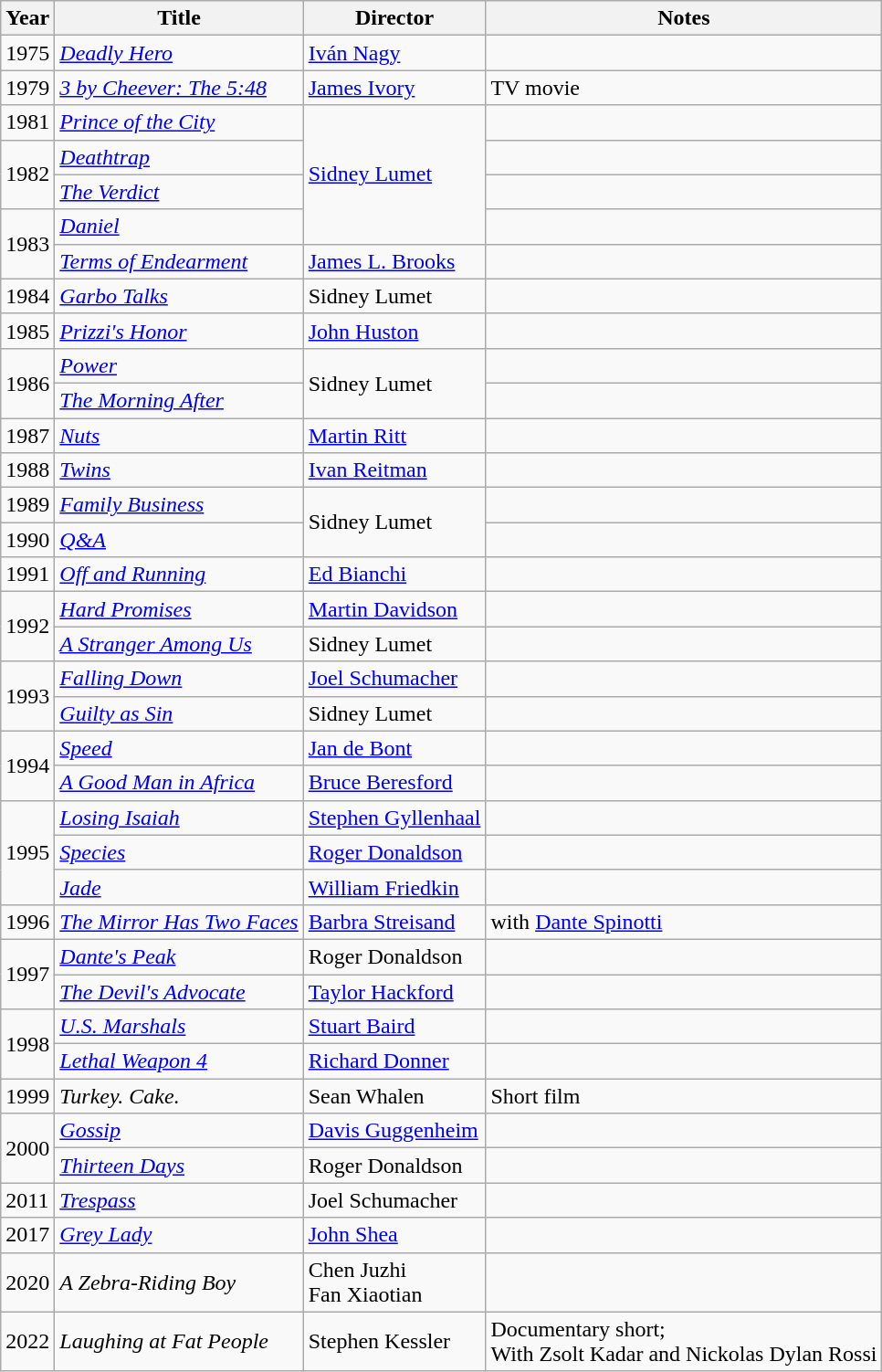<table class="wikitable">
<tr>
<th>Year</th>
<th>Title</th>
<th>Director</th>
<th>Notes</th>
</tr>
<tr>
<td>1975</td>
<td><em><a href='#'>Deadly Hero</a></em></td>
<td><a href='#'>Iván Nagy</a></td>
<td></td>
</tr>
<tr>
<td>1979</td>
<td><em><a href='#'>3 by Cheever: The 5:48</a></em></td>
<td><a href='#'>James Ivory</a></td>
<td>TV movie</td>
</tr>
<tr>
<td>1981</td>
<td><em><a href='#'>Prince of the City</a></em></td>
<td rowspan=4><a href='#'>Sidney Lumet</a></td>
<td></td>
</tr>
<tr>
<td rowspan=2>1982</td>
<td><em><a href='#'>Deathtrap</a></em></td>
<td></td>
</tr>
<tr>
<td><em><a href='#'>The Verdict</a></em></td>
<td></td>
</tr>
<tr>
<td rowspan=2>1983</td>
<td><em><a href='#'>Daniel</a></em></td>
<td></td>
</tr>
<tr>
<td><em><a href='#'>Terms of Endearment</a></em></td>
<td><a href='#'>James L. Brooks</a></td>
<td></td>
</tr>
<tr>
<td>1984</td>
<td><em><a href='#'>Garbo Talks</a></em></td>
<td>Sidney Lumet</td>
<td></td>
</tr>
<tr>
<td>1985</td>
<td><em><a href='#'>Prizzi's Honor</a></em></td>
<td><a href='#'>John Huston</a></td>
<td></td>
</tr>
<tr>
<td rowspan=2>1986</td>
<td><em><a href='#'>Power</a></em></td>
<td rowspan=2>Sidney Lumet</td>
<td></td>
</tr>
<tr>
<td><em><a href='#'>The Morning After</a></em></td>
<td></td>
</tr>
<tr>
<td>1987</td>
<td><em><a href='#'>Nuts</a></em></td>
<td><a href='#'>Martin Ritt</a></td>
<td></td>
</tr>
<tr>
<td>1988</td>
<td><em><a href='#'>Twins</a></em></td>
<td><a href='#'>Ivan Reitman</a></td>
<td></td>
</tr>
<tr>
<td>1989</td>
<td><em><a href='#'>Family Business</a></em></td>
<td rowspan=2>Sidney Lumet</td>
<td></td>
</tr>
<tr>
<td>1990</td>
<td><em><a href='#'>Q&A</a></em></td>
<td></td>
</tr>
<tr>
<td>1991</td>
<td><em><a href='#'>Off and Running</a></em></td>
<td><a href='#'>Ed Bianchi</a></td>
<td></td>
</tr>
<tr>
<td rowspan=2>1992</td>
<td><em><a href='#'>Hard Promises</a></em></td>
<td><a href='#'>Martin Davidson</a></td>
<td></td>
</tr>
<tr>
<td><em><a href='#'>A Stranger Among Us</a></em></td>
<td>Sidney Lumet</td>
<td></td>
</tr>
<tr>
<td rowspan=2>1993</td>
<td><em><a href='#'>Falling Down</a></em></td>
<td><a href='#'>Joel Schumacher</a></td>
<td></td>
</tr>
<tr>
<td><em><a href='#'>Guilty as Sin</a></em></td>
<td>Sidney Lumet</td>
<td></td>
</tr>
<tr>
<td rowspan=2>1994</td>
<td><em><a href='#'>Speed</a></em></td>
<td><a href='#'>Jan de Bont</a></td>
<td></td>
</tr>
<tr>
<td><em><a href='#'>A Good Man in Africa</a></em></td>
<td><a href='#'>Bruce Beresford</a></td>
<td></td>
</tr>
<tr>
<td rowspan=3>1995</td>
<td><em><a href='#'>Losing Isaiah</a></em></td>
<td><a href='#'>Stephen Gyllenhaal</a></td>
<td></td>
</tr>
<tr>
<td><em><a href='#'>Species</a></em></td>
<td><a href='#'>Roger Donaldson</a></td>
<td></td>
</tr>
<tr>
<td><em><a href='#'>Jade</a></em></td>
<td><a href='#'>William Friedkin</a></td>
<td></td>
</tr>
<tr>
<td>1996</td>
<td><em><a href='#'>The Mirror Has Two Faces</a></em></td>
<td><a href='#'>Barbra Streisand</a></td>
<td>with <a href='#'>Dante Spinotti</a></td>
</tr>
<tr>
<td rowspan=2>1997</td>
<td><em><a href='#'>Dante's Peak</a></em></td>
<td>Roger Donaldson</td>
<td></td>
</tr>
<tr>
<td><em><a href='#'>The Devil's Advocate</a></em></td>
<td><a href='#'>Taylor Hackford</a></td>
<td></td>
</tr>
<tr>
<td rowspan=2>1998</td>
<td><em><a href='#'>U.S. Marshals</a></em></td>
<td><a href='#'>Stuart Baird</a></td>
<td></td>
</tr>
<tr>
<td><em><a href='#'>Lethal Weapon 4</a></em></td>
<td><a href='#'>Richard Donner</a></td>
<td></td>
</tr>
<tr>
<td>1999</td>
<td><em>Turkey. Cake.</em></td>
<td>Sean Whalen</td>
<td>Short film</td>
</tr>
<tr>
<td rowspan=2>2000</td>
<td><em><a href='#'>Gossip</a></em></td>
<td><a href='#'>Davis Guggenheim</a></td>
<td></td>
</tr>
<tr>
<td><em><a href='#'>Thirteen Days</a></em></td>
<td>Roger Donaldson</td>
<td></td>
</tr>
<tr>
<td>2011</td>
<td><em><a href='#'>Trespass</a></em></td>
<td>Joel Schumacher</td>
<td></td>
</tr>
<tr>
<td>2017</td>
<td><em><a href='#'>Grey Lady</a></em></td>
<td><a href='#'>John Shea</a></td>
<td></td>
</tr>
<tr>
<td>2020</td>
<td><em>A Zebra-Riding Boy</em></td>
<td>Chen Juzhi<br>Fan Xiaotian</td>
<td></td>
</tr>
<tr>
<td>2022</td>
<td><em>Laughing at Fat People</em></td>
<td>Stephen Kessler</td>
<td>Documentary short;<br>With Zsolt Kadar and Nickolas Dylan Rossi</td>
</tr>
</table>
